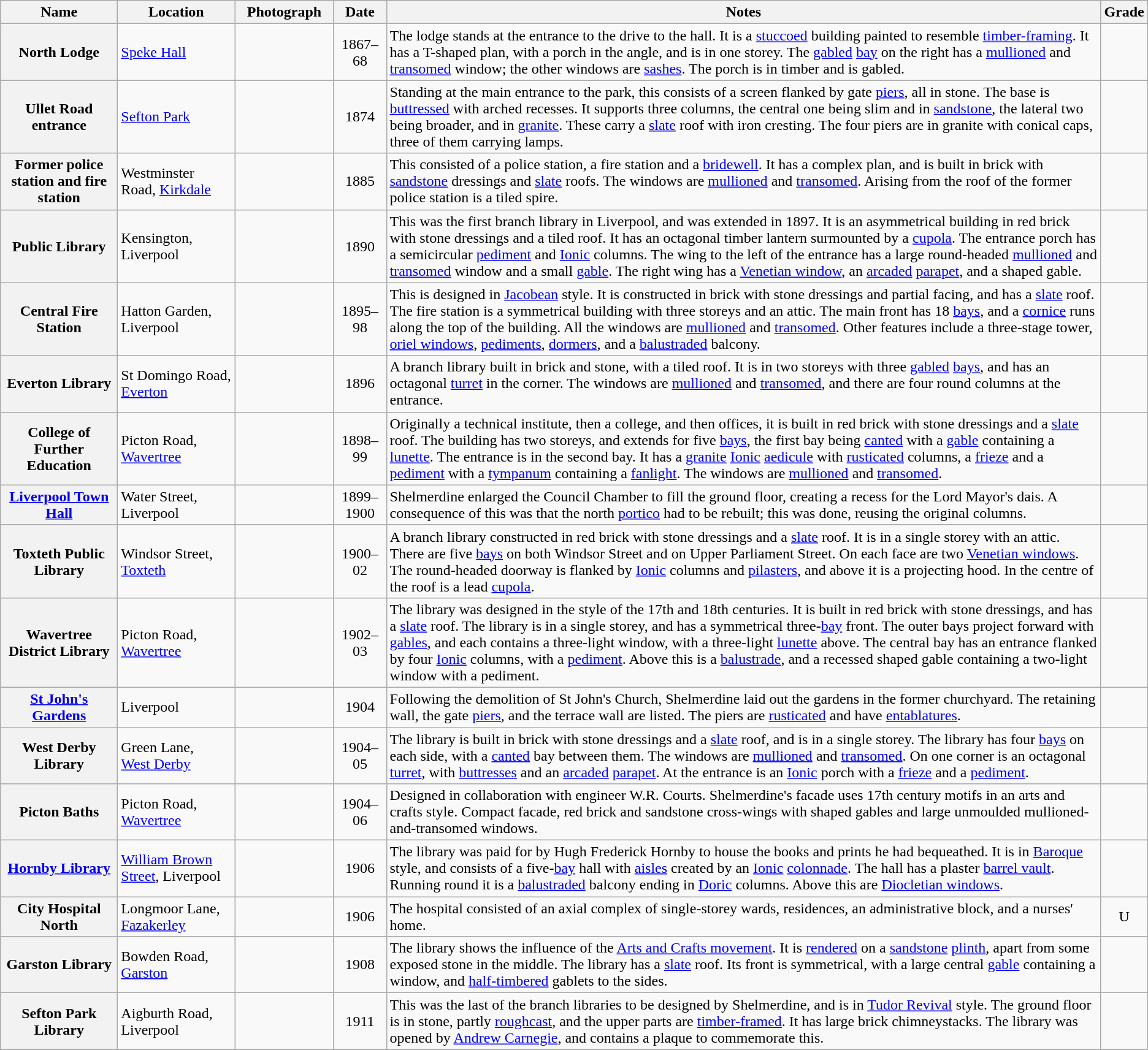<table class="wikitable sortable plainrowheaders">
<tr>
<th scope="col" style="width:120px">Name</th>
<th scope="col" style="width:120px">Location</th>
<th scope="col" style="width:100px" class="unsortable">Photograph</th>
<th scope="col" style="width:50px">Date</th>
<th scope="col" class="unsortable">Notes</th>
<th scope="col" style="width:24px">Grade</th>
</tr>
<tr>
<th scope="row">North Lodge</th>
<td><a href='#'>Speke Hall</a><br><small></small></td>
<td></td>
<td align="center">1867–68</td>
<td>The lodge stands at the entrance to the drive to the hall.  It is a <a href='#'>stuccoed</a> building painted to resemble <a href='#'>timber-framing</a>.  It has a T-shaped plan, with a porch in the angle, and is in one storey.  The <a href='#'>gabled</a> <a href='#'>bay</a> on the right has a <a href='#'>mullioned</a> and <a href='#'>transomed</a> window; the other windows are <a href='#'>sashes</a>.  The porch is in timber and is gabled.</td>
<td align="center" ></td>
</tr>
<tr>
<th scope="row">Ullet Road entrance</th>
<td><a href='#'>Sefton Park</a><br><small></small></td>
<td></td>
<td align="center">1874</td>
<td>Standing at the main entrance to the park, this consists of a screen flanked by gate <a href='#'>piers</a>, all in stone.  The base is <a href='#'>buttressed</a> with arched recesses.  It supports three columns, the central one being slim and in <a href='#'>sandstone</a>, the lateral two being broader, and in <a href='#'>granite</a>.  These carry a <a href='#'>slate</a> roof with iron cresting.  The four piers are in granite with conical caps, three of them carrying lamps.</td>
<td align="center" ></td>
</tr>
<tr>
<th scope="row">Former police station and fire station</th>
<td>Westminster Road, <a href='#'>Kirkdale</a><br><small></small></td>
<td></td>
<td align="center">1885</td>
<td>This consisted of a police station, a fire station and a <a href='#'>bridewell</a>.  It has a complex plan, and is built in brick with <a href='#'>sandstone</a> dressings and <a href='#'>slate</a> roofs.  The windows are <a href='#'>mullioned</a> and <a href='#'>transomed</a>.  Arising from the roof of the former police station is a tiled spire.</td>
<td align="center" ></td>
</tr>
<tr>
<th scope="row">Public Library</th>
<td>Kensington, Liverpool<br><small></small></td>
<td></td>
<td align="center">1890</td>
<td>This was the first branch library in Liverpool, and was extended in 1897.  It is an asymmetrical building in red brick with stone dressings and a tiled roof.  It has an octagonal timber lantern surmounted by a <a href='#'>cupola</a>.  The entrance porch has a semicircular <a href='#'>pediment</a> and <a href='#'>Ionic</a> columns.  The wing to the left of the entrance has a large round-headed <a href='#'>mullioned</a> and <a href='#'>transomed</a> window and a small <a href='#'>gable</a>.  The right wing has a <a href='#'>Venetian window</a>, an <a href='#'>arcaded</a> <a href='#'>parapet</a>, and a shaped gable.</td>
<td align="center" ></td>
</tr>
<tr>
<th scope="row">Central Fire Station</th>
<td>Hatton Garden, Liverpool<br><small></small></td>
<td></td>
<td align="center">1895–98</td>
<td>This is designed in <a href='#'>Jacobean</a> style.  It is constructed in brick with stone dressings and partial facing, and has a <a href='#'>slate</a> roof.  The fire station is a symmetrical building with three storeys and an attic.  The main front has 18 <a href='#'>bays</a>, and a <a href='#'>cornice</a> runs along the top of the building.  All the windows are <a href='#'>mullioned</a> and <a href='#'>transomed</a>.  Other features include a three-stage tower, <a href='#'>oriel windows</a>, <a href='#'>pediments</a>, <a href='#'>dormers</a>, and a <a href='#'>balustraded</a> balcony.</td>
<td align="center" ></td>
</tr>
<tr>
<th scope="row">Everton Library</th>
<td>St Domingo Road, <a href='#'>Everton</a><br><small></small></td>
<td></td>
<td align="center">1896</td>
<td>A branch library built in brick and stone, with a tiled roof.  It is in two storeys with three <a href='#'>gabled</a> <a href='#'>bays</a>, and has an octagonal <a href='#'>turret</a> in the corner.  The windows are <a href='#'>mullioned</a> and <a href='#'>transomed</a>, and there are four round columns at the entrance.</td>
<td align="center" ></td>
</tr>
<tr>
<th scope="row">College of Further Education</th>
<td>Picton Road, <a href='#'>Wavertree</a><br><small></small></td>
<td></td>
<td align="center">1898–99</td>
<td>Originally a technical institute, then a college, and then offices, it is built in red brick with stone dressings and a <a href='#'>slate</a> roof.  The building has two storeys, and extends for five <a href='#'>bays</a>, the first bay being <a href='#'>canted</a> with a <a href='#'>gable</a> containing a <a href='#'>lunette</a>.  The entrance is in the second bay.  It has a <a href='#'>granite</a> <a href='#'>Ionic</a> <a href='#'>aedicule</a> with <a href='#'>rusticated</a> columns, a <a href='#'>frieze</a> and a <a href='#'>pediment</a> with a <a href='#'>tympanum</a> containing a <a href='#'>fanlight</a>. The windows are <a href='#'>mullioned</a> and <a href='#'>transomed</a>.</td>
<td align="center" ></td>
</tr>
<tr>
<th scope="row"><a href='#'>Liverpool Town Hall</a></th>
<td>Water Street, Liverpool<br><small></small></td>
<td></td>
<td align="center">1899–1900</td>
<td>Shelmerdine enlarged the Council Chamber to fill the ground floor, creating a recess for the Lord Mayor's dais.  A consequence of this was that the north <a href='#'>portico</a> had to be rebuilt; this was done, reusing the original columns.</td>
<td align="center" ></td>
</tr>
<tr>
<th scope="row">Toxteth Public Library</th>
<td>Windsor Street, <a href='#'>Toxteth</a><br><small></small></td>
<td></td>
<td align="center">1900–02</td>
<td>A branch library constructed in red brick with stone dressings and a <a href='#'>slate</a> roof.  It is in a single storey with an attic.  There are five <a href='#'>bays</a> on both Windsor Street and on Upper Parliament Street.  On each face are two <a href='#'>Venetian windows</a>.  The round-headed doorway is flanked by <a href='#'>Ionic</a> columns and <a href='#'>pilasters</a>, and above it is a projecting hood.  In the centre of the roof is a lead <a href='#'>cupola</a>.</td>
<td align="center" ></td>
</tr>
<tr>
<th scope="row">Wavertree District Library</th>
<td>Picton Road, <a href='#'>Wavertree</a><br><small></small></td>
<td></td>
<td align="center">1902–03</td>
<td>The library was designed in the style of the 17th and 18th centuries.  It is built in red brick with stone dressings, and has a <a href='#'>slate</a> roof.  The library is in a single storey, and has a symmetrical three-<a href='#'>bay</a> front.  The outer bays project forward with <a href='#'>gables</a>, and each contains a three-light window, with a three-light <a href='#'>lunette</a> above.  The central bay has an entrance flanked by four <a href='#'>Ionic</a> columns, with a <a href='#'>pediment</a>.  Above this is a <a href='#'>balustrade</a>, and a recessed shaped gable containing a two-light window with a pediment.</td>
<td align="center" ></td>
</tr>
<tr>
<th scope="row"><a href='#'>St John's Gardens</a></th>
<td>Liverpool<br><small></small></td>
<td></td>
<td align="center">1904</td>
<td>Following the demolition of St John's Church, Shelmerdine laid out the gardens in the former churchyard.  The retaining wall, the gate <a href='#'>piers</a>, and the terrace wall are listed.  The piers are <a href='#'>rusticated</a> and have <a href='#'>entablatures</a>.</td>
<td align="center" ></td>
</tr>
<tr>
<th scope="row">West Derby Library</th>
<td>Green Lane,<br><a href='#'>West Derby</a><br><small></small></td>
<td></td>
<td align="center">1904–05</td>
<td>The library is built in brick with stone dressings and a <a href='#'>slate</a> roof, and is in a single storey.  The library has four <a href='#'>bays</a> on each side, with a <a href='#'>canted</a> bay between them.  The windows are <a href='#'>mullioned</a> and <a href='#'>transomed</a>.  On one corner is an octagonal <a href='#'>turret</a>, with <a href='#'>buttresses</a> and an <a href='#'>arcaded</a> <a href='#'>parapet</a>.  At the entrance is an <a href='#'>Ionic</a> porch with a <a href='#'>frieze</a> and a <a href='#'>pediment</a>.</td>
<td align="center" ></td>
</tr>
<tr>
<th scope="row">Picton Baths</th>
<td>Picton Road,<br><a href='#'>Wavertree</a><br><small></small></td>
<td></td>
<td align="center">1904–06</td>
<td>Designed in collaboration with engineer W.R. Courts. Shelmerdine's facade uses 17th century motifs in an arts and crafts style. Compact facade, red brick and sandstone cross-wings with shaped gables and large unmoulded mullioned-and-transomed windows.</td>
<td align="center" ></td>
</tr>
<tr>
<th scope="row"><a href='#'>Hornby Library</a></th>
<td><a href='#'>William Brown Street</a>, Liverpool<br><small></small></td>
<td></td>
<td align="center">1906</td>
<td>The library was paid for by Hugh Frederick Hornby to house the books and prints he had bequeathed.  It is in <a href='#'>Baroque</a> style, and consists of a five-<a href='#'>bay</a> hall with <a href='#'>aisles</a> created by an <a href='#'>Ionic</a> <a href='#'>colonnade</a>.  The hall has a plaster <a href='#'>barrel vault</a>.  Running round it is a <a href='#'>balustraded</a> balcony ending in <a href='#'>Doric</a> columns.  Above this are <a href='#'>Diocletian windows</a>.</td>
<td align="center" ></td>
</tr>
<tr>
<th scope="row">City Hospital North</th>
<td>Longmoor Lane, <a href='#'>Fazakerley</a><br><small></small></td>
<td></td>
<td align="center">1906</td>
<td>The hospital consisted of an axial complex of single-storey wards, residences, an administrative block, and a nurses' home.</td>
<td align="center">U</td>
</tr>
<tr>
<th scope="row">Garston Library</th>
<td>Bowden Road, <a href='#'>Garston</a><br><small></small></td>
<td></td>
<td align="center">1908</td>
<td>The library shows the influence of the <a href='#'>Arts and Crafts movement</a>.  It is <a href='#'>rendered</a> on a <a href='#'>sandstone</a> <a href='#'>plinth</a>, apart from some exposed stone in the middle.  The library has a <a href='#'>slate</a> roof.  Its front is symmetrical, with a large central <a href='#'>gable</a> containing a window, and <a href='#'>half-timbered</a> gablets to the sides.</td>
<td align="center" ></td>
</tr>
<tr>
<th scope="row">Sefton Park Library</th>
<td>Aigburth Road, Liverpool<br><small></small></td>
<td></td>
<td align="center">1911</td>
<td>This was the last of the branch libraries to be designed by Shelmerdine, and is in <a href='#'>Tudor Revival</a> style.  The ground floor is in stone, partly <a href='#'>roughcast</a>, and the upper parts are <a href='#'>timber-framed</a>.  It has large brick chimneystacks.  The library was opened by <a href='#'>Andrew Carnegie</a>, and contains a plaque to commemorate this.</td>
<td align="center" ></td>
</tr>
<tr>
</tr>
</table>
